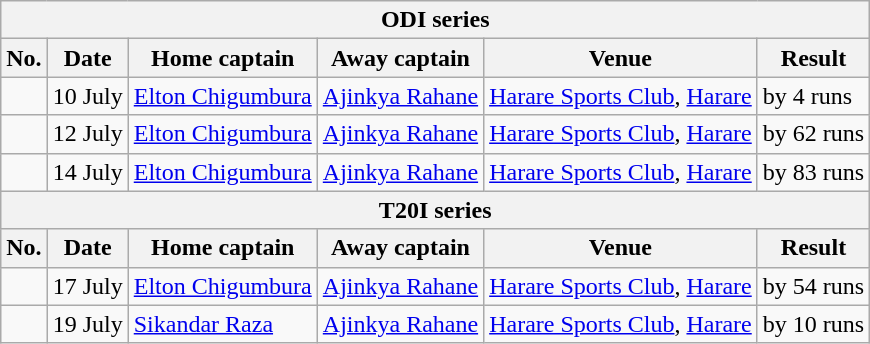<table class="wikitable">
<tr>
<th colspan="9">ODI series</th>
</tr>
<tr>
<th>No.</th>
<th>Date</th>
<th>Home captain</th>
<th>Away captain</th>
<th>Venue</th>
<th>Result</th>
</tr>
<tr>
<td></td>
<td>10 July</td>
<td><a href='#'>Elton Chigumbura</a></td>
<td><a href='#'>Ajinkya Rahane</a></td>
<td><a href='#'>Harare Sports Club</a>, <a href='#'>Harare</a></td>
<td> by 4 runs</td>
</tr>
<tr>
<td></td>
<td>12 July</td>
<td><a href='#'>Elton Chigumbura</a></td>
<td><a href='#'>Ajinkya Rahane</a></td>
<td><a href='#'>Harare Sports Club</a>, <a href='#'>Harare</a></td>
<td> by 62 runs</td>
</tr>
<tr>
<td></td>
<td>14 July</td>
<td><a href='#'>Elton Chigumbura</a></td>
<td><a href='#'>Ajinkya Rahane</a></td>
<td><a href='#'>Harare Sports Club</a>, <a href='#'>Harare</a></td>
<td> by 83 runs</td>
</tr>
<tr>
<th colspan="9">T20I series</th>
</tr>
<tr>
<th>No.</th>
<th>Date</th>
<th>Home captain</th>
<th>Away captain</th>
<th>Venue</th>
<th>Result</th>
</tr>
<tr>
<td></td>
<td>17 July</td>
<td><a href='#'>Elton Chigumbura</a></td>
<td><a href='#'>Ajinkya Rahane</a></td>
<td><a href='#'>Harare Sports Club</a>, <a href='#'>Harare</a></td>
<td> by 54 runs</td>
</tr>
<tr>
<td></td>
<td>19 July</td>
<td><a href='#'>Sikandar Raza</a></td>
<td><a href='#'>Ajinkya Rahane</a></td>
<td><a href='#'>Harare Sports Club</a>, <a href='#'>Harare</a></td>
<td> by 10 runs</td>
</tr>
</table>
